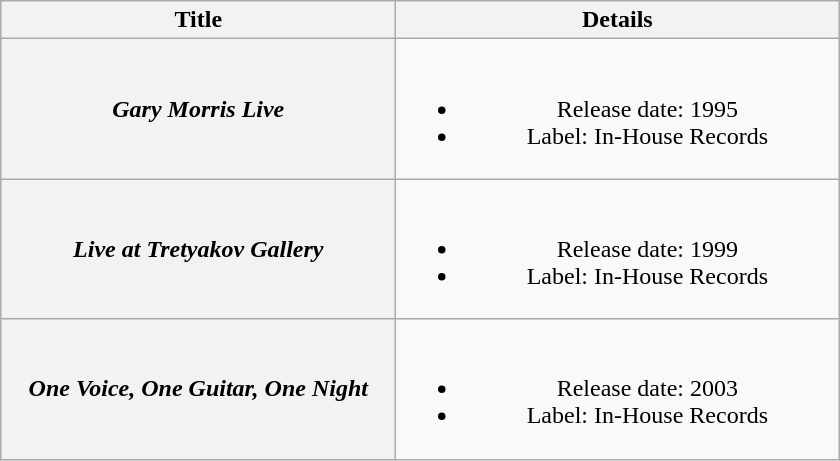<table class="wikitable plainrowheaders" style="text-align:center;">
<tr>
<th style="width:16em;">Title</th>
<th style="width:18em;">Details</th>
</tr>
<tr>
<th scope="row"><em>Gary Morris Live</em></th>
<td><br><ul><li>Release date: 1995</li><li>Label: In-House Records</li></ul></td>
</tr>
<tr>
<th scope="row"><em>Live at Tretyakov Gallery</em></th>
<td><br><ul><li>Release date: 1999</li><li>Label: In-House Records</li></ul></td>
</tr>
<tr>
<th scope="row"><em>One Voice, One Guitar, One Night</em></th>
<td><br><ul><li>Release date: 2003</li><li>Label: In-House Records</li></ul></td>
</tr>
</table>
